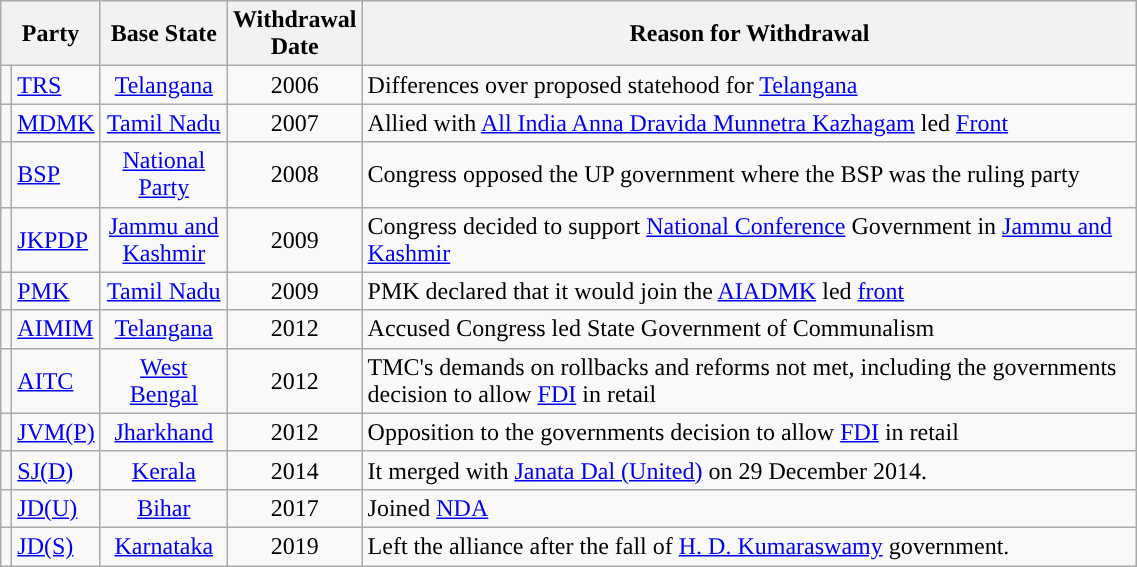<table class="wikitable sortable" style="width:60%;">
<tr>
<th colspan="2" style="width:30px;">Party</th>
<th style="width:80px;">Base State</th>
<th style="width:60px;">Withdrawal Date</th>
<th style="width:600px;">Reason for Withdrawal</th>
</tr>
<tr>
<td style="background-color:"></td>
<td> <a href='#'>TRS</a></td>
<td style="text-align: center;"><a href='#'>Telangana</a></td>
<td style="text-align: center;">2006</td>
<td>Differences over proposed statehood for <a href='#'>Telangana</a></td>
</tr>
<tr>
<td style="background-color:"></td>
<td> <a href='#'>MDMK</a></td>
<td style="text-align: center;"><a href='#'>Tamil Nadu</a></td>
<td style="text-align: center;">2007</td>
<td>Allied with <a href='#'>All India Anna Dravida Munnetra Kazhagam</a> led <a href='#'>Front</a></td>
</tr>
<tr>
<td style="background-color:"></td>
<td> <a href='#'>BSP</a></td>
<td style="text-align: center;"><a href='#'>National Party</a></td>
<td style="text-align: center;">2008</td>
<td>Congress opposed the UP government where the BSP was the ruling party</td>
</tr>
<tr>
<td style="background-color:"></td>
<td><a href='#'>JKPDP</a></td>
<td style="text-align: center;"><a href='#'>Jammu and Kashmir</a></td>
<td style="text-align: center;">2009</td>
<td>Congress decided to support <a href='#'>National Conference</a> Government in <a href='#'>Jammu and Kashmir</a></td>
</tr>
<tr>
<td style="background-color:"></td>
<td> <a href='#'>PMK</a></td>
<td style="text-align: center;"><a href='#'>Tamil Nadu</a></td>
<td style="text-align: center;">2009</td>
<td>PMK declared that it would join the <a href='#'>AIADMK</a> led <a href='#'>front</a></td>
</tr>
<tr>
<td style="background-color:"></td>
<td><a href='#'>AIMIM</a></td>
<td style="text-align: center;"><a href='#'>Telangana</a></td>
<td style="text-align: center;">2012</td>
<td>Accused Congress led State Government of Communalism</td>
</tr>
<tr>
<td style="background-color:"></td>
<td> <a href='#'>AITC</a></td>
<td style="text-align: center;"><a href='#'>West Bengal</a></td>
<td style="text-align: center;">2012</td>
<td>TMC's demands on rollbacks and reforms not met, including the governments decision to allow <a href='#'>FDI</a> in retail</td>
</tr>
<tr>
<td style="background-color:"></td>
<td><a href='#'>JVM(P)</a></td>
<td style="text-align: center;"><a href='#'>Jharkhand</a></td>
<td style="text-align: center;">2012</td>
<td>Opposition to the governments decision to allow <a href='#'>FDI</a> in retail</td>
</tr>
<tr>
<td style="background-color:"></td>
<td><a href='#'>SJ(D)</a></td>
<td style="text-align: center;"><a href='#'>Kerala</a></td>
<td style="text-align: center;">2014</td>
<td>It merged with <a href='#'>Janata Dal (United)</a> on 29 December 2014.</td>
</tr>
<tr>
<td style="background-color:"></td>
<td><a href='#'>JD(U)</a></td>
<td style="text-align: center;"><a href='#'>Bihar</a></td>
<td style="text-align: center;">2017</td>
<td>Joined <a href='#'>NDA</a></td>
</tr>
<tr>
<td style="background-color:"></td>
<td><a href='#'>JD(S)</a></td>
<td style="text-align: center;"><a href='#'>Karnataka</a></td>
<td style="text-align: center;">2019</td>
<td>Left the alliance after the fall of <a href='#'>H. D. Kumaraswamy</a> government.</td>
</tr>
</table>
